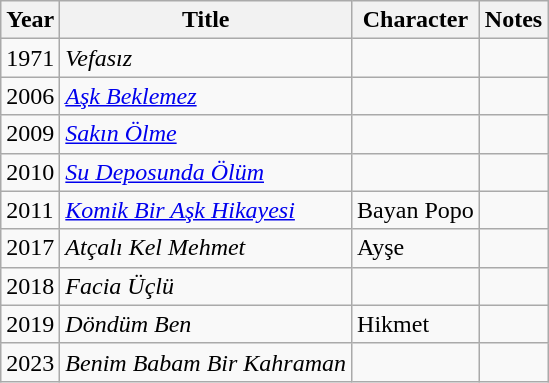<table class="wikitable">
<tr>
<th>Year</th>
<th>Title</th>
<th>Character</th>
<th>Notes</th>
</tr>
<tr>
<td>1971</td>
<td><em>Vefasız</em></td>
<td></td>
<td></td>
</tr>
<tr>
<td>2006</td>
<td><em><a href='#'>Aşk Beklemez</a></em></td>
<td></td>
<td></td>
</tr>
<tr>
<td>2009</td>
<td><em><a href='#'>Sakın Ölme</a></em></td>
<td></td>
<td></td>
</tr>
<tr>
<td>2010</td>
<td><em><a href='#'>Su Deposunda Ölüm</a></em></td>
<td></td>
<td></td>
</tr>
<tr>
<td>2011</td>
<td><em><a href='#'>Komik Bir Aşk Hikayesi</a></em></td>
<td>Bayan Popo</td>
<td></td>
</tr>
<tr>
<td>2017</td>
<td><em>Atçalı Kel Mehmet</em></td>
<td>Ayşe</td>
<td></td>
</tr>
<tr>
<td>2018</td>
<td><em>Facia Üçlü</em></td>
<td></td>
<td></td>
</tr>
<tr>
<td>2019</td>
<td><em>Döndüm Ben</em></td>
<td>Hikmet</td>
<td></td>
</tr>
<tr>
<td>2023</td>
<td><em>Benim Babam Bir Kahraman</em></td>
<td></td>
<td></td>
</tr>
</table>
